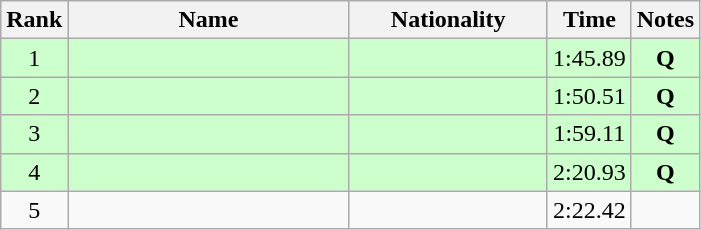<table class="wikitable sortable" style="text-align:center">
<tr>
<th>Rank</th>
<th style="width:180px">Name</th>
<th style="width:125px">Nationality</th>
<th>Time</th>
<th>Notes</th>
</tr>
<tr style="background:#cfc;">
<td>1</td>
<td style="text-align:left;"></td>
<td style="text-align:left;"></td>
<td>1:45.89</td>
<td><strong>Q</strong></td>
</tr>
<tr style="background:#cfc;">
<td>2</td>
<td style="text-align:left;"></td>
<td style="text-align:left;"></td>
<td>1:50.51</td>
<td><strong>Q</strong></td>
</tr>
<tr style="background:#cfc;">
<td>3</td>
<td style="text-align:left;"></td>
<td style="text-align:left;"></td>
<td>1:59.11</td>
<td><strong>Q</strong></td>
</tr>
<tr style="background:#cfc;">
<td>4</td>
<td style="text-align:left;"></td>
<td style="text-align:left;"></td>
<td>2:20.93</td>
<td><strong>Q</strong></td>
</tr>
<tr>
<td>5</td>
<td style="text-align:left;"></td>
<td style="text-align:left;"></td>
<td>2:22.42</td>
<td></td>
</tr>
</table>
